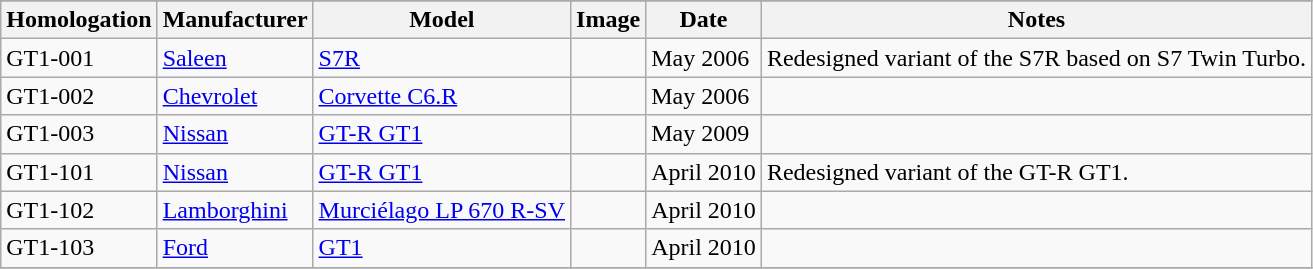<table class="wikitable sortable" style="font-size=90%, border=1px">
<tr>
</tr>
<tr>
<th>Homologation</th>
<th>Manufacturer</th>
<th>Model</th>
<th>Image</th>
<th>Date</th>
<th>Notes</th>
</tr>
<tr>
<td>GT1-001</td>
<td><a href='#'>Saleen</a></td>
<td><a href='#'>S7R</a></td>
<td></td>
<td>May 2006</td>
<td>Redesigned variant of the S7R based on S7 Twin Turbo.</td>
</tr>
<tr>
<td>GT1-002</td>
<td><a href='#'>Chevrolet</a></td>
<td><a href='#'>Corvette C6.R</a></td>
<td></td>
<td>May 2006</td>
<td></td>
</tr>
<tr>
<td>GT1-003</td>
<td><a href='#'>Nissan</a></td>
<td><a href='#'>GT-R GT1</a></td>
<td></td>
<td>May 2009</td>
<td></td>
</tr>
<tr>
<td>GT1-101</td>
<td><a href='#'>Nissan</a></td>
<td><a href='#'>GT-R GT1</a></td>
<td></td>
<td>April 2010</td>
<td>Redesigned variant of the GT-R GT1.</td>
</tr>
<tr>
<td>GT1-102</td>
<td><a href='#'>Lamborghini</a></td>
<td><a href='#'>Murciélago LP 670 R-SV</a></td>
<td></td>
<td>April 2010</td>
<td></td>
</tr>
<tr>
<td>GT1-103</td>
<td><a href='#'>Ford</a></td>
<td><a href='#'>GT1</a></td>
<td></td>
<td>April 2010</td>
<td></td>
</tr>
<tr>
</tr>
</table>
